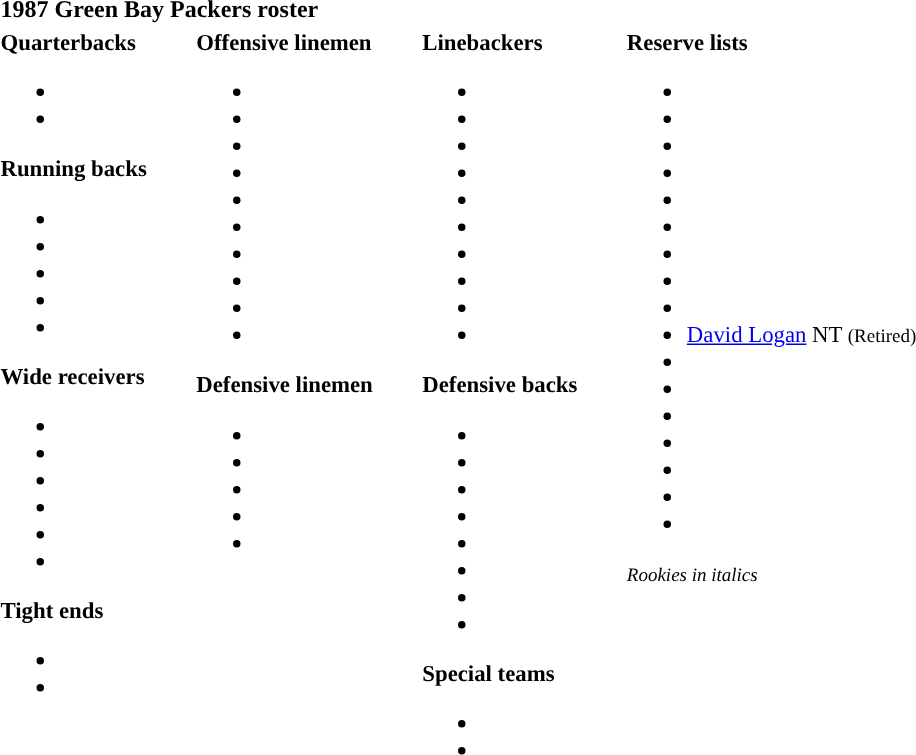<table class="toccolours" style="text-align: left;">
<tr>
<th colspan="9">1987 Green Bay Packers roster</th>
</tr>
<tr>
<td style="font-size: 95%;" valign="top"><strong>Quarterbacks</strong><br><ul><li></li><li></li></ul><strong>Running backs</strong><ul><li></li><li></li><li></li><li></li><li></li></ul><strong>Wide receivers</strong><ul><li></li><li></li><li></li><li></li><li></li><li></li></ul><strong>Tight ends</strong><ul><li></li><li></li></ul></td>
<td style="width: 25px;"></td>
<td style="font-size: 95%;" valign="top"><strong>Offensive linemen</strong><br><ul><li></li><li></li><li></li><li></li><li></li><li></li><li></li><li></li><li></li><li></li></ul><strong>Defensive linemen</strong><ul><li></li><li></li><li></li><li></li><li></li></ul></td>
<td style="width: 25px;"></td>
<td style="font-size: 95%;" valign="top"><strong>Linebackers</strong><br><ul><li></li><li></li><li></li><li></li><li></li><li></li><li></li><li></li><li></li><li></li></ul><strong>Defensive backs</strong><ul><li></li><li></li><li></li><li></li><li></li><li></li><li></li><li></li></ul><strong>Special teams</strong><ul><li></li><li></li></ul></td>
<td style="width: 25px;"></td>
<td style="font-size: 95%;" valign="top"><strong>Reserve lists</strong><br><ul><li></li><li></li><li></li><li></li><li></li><li></li><li></li><li></li><li></li><li> <a href='#'>David Logan</a> NT <small>(Retired)</small> </li><li></li><li></li><li></li><li></li><li></li><li></li><li></li></ul><small><em>Rookies in italics</em><br></small></td>
</tr>
<tr>
</tr>
</table>
